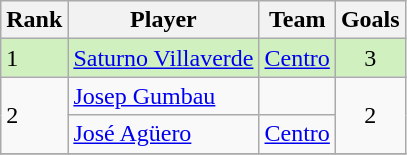<table class="wikitable">
<tr>
<th>Rank</th>
<th>Player</th>
<th>Team</th>
<th>Goals</th>
</tr>
<tr bgcolor="D0F0C0">
<td>1</td>
<td><a href='#'>Saturno Villaverde</a></td>
<td> <a href='#'>Centro</a></td>
<td align="center">3</td>
</tr>
<tr>
<td rowspan=2>2</td>
<td><a href='#'>Josep Gumbau</a></td>
<td></td>
<td rowspan=2 align="center">2</td>
</tr>
<tr>
<td><a href='#'>José Agüero</a></td>
<td> <a href='#'>Centro</a></td>
</tr>
<tr>
</tr>
</table>
